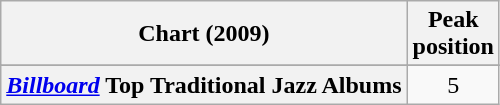<table class="wikitable sortable plainrowheaders" style="text-align:center">
<tr>
<th scope="col">Chart (2009)</th>
<th scope="col">Peak<br>position</th>
</tr>
<tr>
</tr>
<tr>
<th scope="row"><em><a href='#'>Billboard</a></em> Top Traditional Jazz Albums</th>
<td>5</td>
</tr>
</table>
